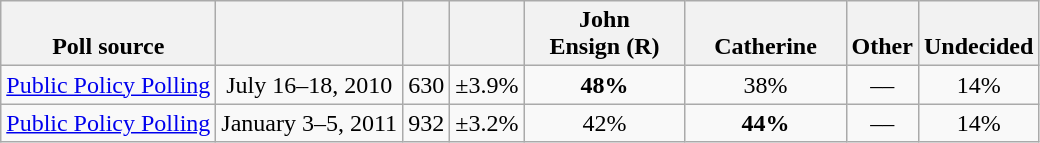<table class="wikitable" style="text-align:center">
<tr valign=bottom>
<th>Poll source</th>
<th></th>
<th></th>
<th></th>
<th style="width:100px;">John<br>Ensign (R)</th>
<th style="width:100px;">Catherine<br></th>
<th>Other</th>
<th>Undecided</th>
</tr>
<tr>
<td align=left><a href='#'>Public Policy Polling</a></td>
<td>July 16–18, 2010</td>
<td>630</td>
<td>±3.9%</td>
<td><strong>48%</strong></td>
<td>38%</td>
<td>––</td>
<td>14%</td>
</tr>
<tr>
<td align=left><a href='#'>Public Policy Polling</a></td>
<td>January 3–5, 2011</td>
<td>932</td>
<td>±3.2%</td>
<td>42%</td>
<td><strong>44%</strong></td>
<td>––</td>
<td>14%</td>
</tr>
</table>
